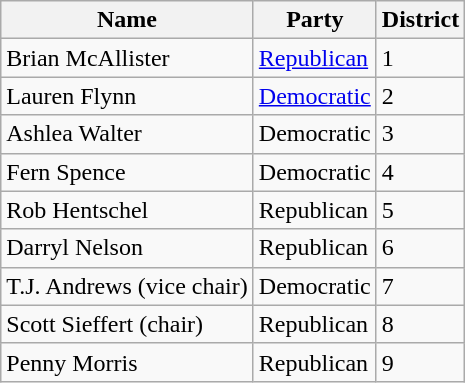<table class="wikitable">
<tr>
<th>Name</th>
<th>Party</th>
<th>District</th>
</tr>
<tr>
<td>Brian McAllister</td>
<td><a href='#'>Republican</a></td>
<td>1</td>
</tr>
<tr>
<td>Lauren Flynn</td>
<td><a href='#'>Democratic</a></td>
<td>2</td>
</tr>
<tr>
<td>Ashlea Walter</td>
<td>Democratic</td>
<td>3</td>
</tr>
<tr>
<td>Fern Spence</td>
<td>Democratic</td>
<td>4</td>
</tr>
<tr>
<td>Rob Hentschel</td>
<td>Republican</td>
<td>5</td>
</tr>
<tr>
<td>Darryl Nelson</td>
<td>Republican</td>
<td>6</td>
</tr>
<tr>
<td>T.J. Andrews (vice chair)</td>
<td>Democratic</td>
<td>7</td>
</tr>
<tr>
<td>Scott Sieffert (chair)</td>
<td>Republican</td>
<td>8</td>
</tr>
<tr>
<td>Penny Morris</td>
<td>Republican</td>
<td>9</td>
</tr>
</table>
